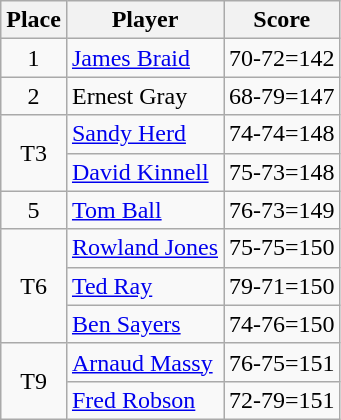<table class=wikitable>
<tr>
<th>Place</th>
<th>Player</th>
<th>Score</th>
</tr>
<tr>
<td align=center>1</td>
<td> <a href='#'>James Braid</a></td>
<td>70-72=142</td>
</tr>
<tr>
<td align=center>2</td>
<td> Ernest Gray</td>
<td>68-79=147</td>
</tr>
<tr>
<td rowspan=2 align=center>T3</td>
<td> <a href='#'>Sandy Herd</a></td>
<td>74-74=148</td>
</tr>
<tr>
<td> <a href='#'>David Kinnell</a></td>
<td>75-73=148</td>
</tr>
<tr>
<td align=center>5</td>
<td> <a href='#'>Tom Ball</a></td>
<td>76-73=149</td>
</tr>
<tr>
<td rowspan=3 align=center>T6</td>
<td> <a href='#'>Rowland Jones</a></td>
<td>75-75=150</td>
</tr>
<tr>
<td> <a href='#'>Ted Ray</a></td>
<td>79-71=150</td>
</tr>
<tr>
<td> <a href='#'>Ben Sayers</a></td>
<td>74-76=150</td>
</tr>
<tr>
<td rowspan=2 align=center>T9</td>
<td> <a href='#'>Arnaud Massy</a></td>
<td>76-75=151</td>
</tr>
<tr>
<td> <a href='#'>Fred Robson</a></td>
<td>72-79=151</td>
</tr>
</table>
